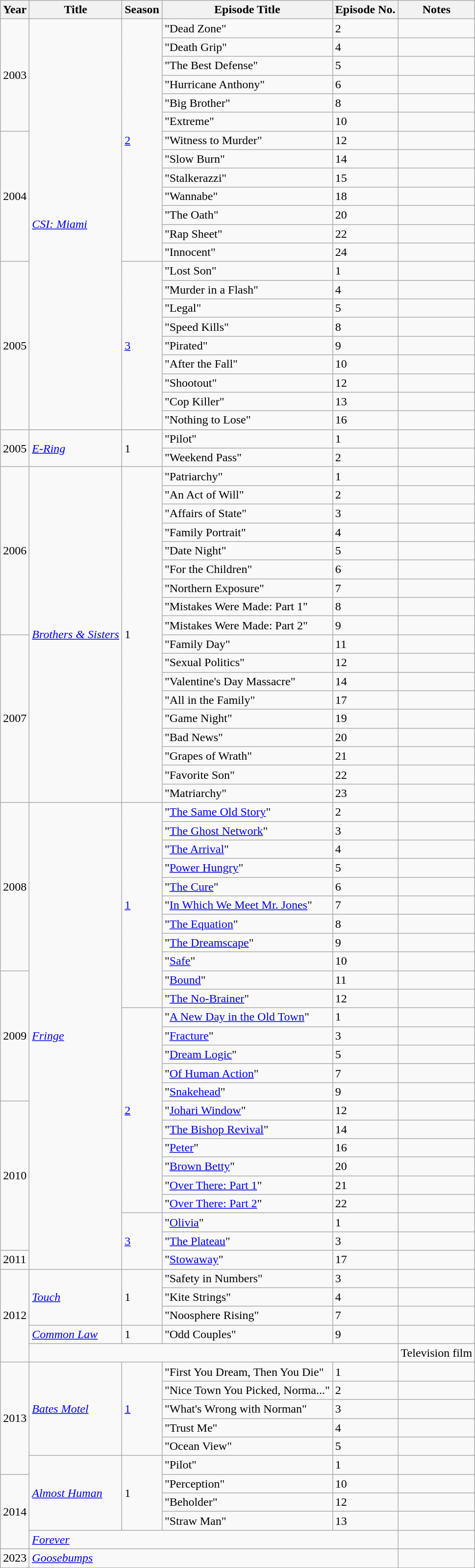<table class="wikitable">
<tr>
<th>Year</th>
<th>Title</th>
<th>Season</th>
<th>Episode Title</th>
<th>Episode No.</th>
<th>Notes</th>
</tr>
<tr>
<td rowspan="6">2003</td>
<td rowspan="22"><em><a href='#'>CSI: Miami</a></em></td>
<td rowspan="13"><a href='#'>2</a></td>
<td>"Dead Zone"</td>
<td>2</td>
<td></td>
</tr>
<tr>
<td>"Death Grip"</td>
<td>4</td>
<td></td>
</tr>
<tr>
<td>"The Best Defense"</td>
<td>5</td>
<td></td>
</tr>
<tr>
<td>"Hurricane Anthony"</td>
<td>6</td>
<td></td>
</tr>
<tr>
<td>"Big Brother"</td>
<td>8</td>
<td></td>
</tr>
<tr>
<td>"Extreme"</td>
<td>10</td>
<td></td>
</tr>
<tr>
<td rowspan="7">2004</td>
<td>"Witness to Murder"</td>
<td>12</td>
<td></td>
</tr>
<tr>
<td>"Slow Burn"</td>
<td>14</td>
<td></td>
</tr>
<tr>
<td>"Stalkerazzi"</td>
<td>15</td>
<td></td>
</tr>
<tr>
<td>"Wannabe"</td>
<td>18</td>
<td></td>
</tr>
<tr>
<td>"The Oath"</td>
<td>20</td>
<td></td>
</tr>
<tr>
<td>"Rap Sheet"</td>
<td>22</td>
<td></td>
</tr>
<tr>
<td>"Innocent"</td>
<td>24</td>
<td></td>
</tr>
<tr>
<td rowspan="9">2005</td>
<td rowspan="9"><a href='#'>3</a></td>
<td>"Lost Son"</td>
<td>1</td>
<td></td>
</tr>
<tr>
<td>"Murder in a Flash"</td>
<td>4</td>
<td></td>
</tr>
<tr>
<td>"Legal"</td>
<td>5</td>
<td></td>
</tr>
<tr>
<td>"Speed Kills"</td>
<td>8</td>
<td></td>
</tr>
<tr>
<td>"Pirated"</td>
<td>9</td>
<td></td>
</tr>
<tr>
<td>"After the Fall"</td>
<td>10</td>
<td></td>
</tr>
<tr>
<td>"Shootout"</td>
<td>12</td>
<td></td>
</tr>
<tr>
<td>"Cop Killer"</td>
<td>13</td>
<td></td>
</tr>
<tr>
<td>"Nothing to Lose"</td>
<td>16</td>
<td></td>
</tr>
<tr>
<td rowspan="2">2005</td>
<td rowspan="2"><em><a href='#'>E-Ring</a></em></td>
<td rowspan="2">1</td>
<td>"Pilot"</td>
<td>1</td>
<td></td>
</tr>
<tr>
<td>"Weekend Pass"</td>
<td>2</td>
<td></td>
</tr>
<tr>
<td rowspan="9">2006</td>
<td rowspan="18"><em><a href='#'>Brothers & Sisters</a></em></td>
<td rowspan="18">1</td>
<td>"Patriarchy"</td>
<td>1</td>
<td></td>
</tr>
<tr>
<td>"An Act of Will"</td>
<td>2</td>
<td></td>
</tr>
<tr>
<td>"Affairs of State"</td>
<td>3</td>
<td></td>
</tr>
<tr>
<td>"Family Portrait"</td>
<td>4</td>
<td></td>
</tr>
<tr>
<td>"Date Night"</td>
<td>5</td>
<td></td>
</tr>
<tr>
<td>"For the Children"</td>
<td>6</td>
<td></td>
</tr>
<tr>
<td>"Northern Exposure"</td>
<td>7</td>
<td></td>
</tr>
<tr>
<td>"Mistakes Were Made: Part 1"</td>
<td>8</td>
<td></td>
</tr>
<tr>
<td>"Mistakes Were Made: Part 2"</td>
<td>9</td>
<td></td>
</tr>
<tr>
<td rowspan="9">2007</td>
<td>"Family Day"</td>
<td>11</td>
<td></td>
</tr>
<tr>
<td>"Sexual Politics"</td>
<td>12</td>
<td></td>
</tr>
<tr>
<td>"Valentine's Day Massacre"</td>
<td>14</td>
<td></td>
</tr>
<tr>
<td>"All in the Family"</td>
<td>17</td>
<td></td>
</tr>
<tr>
<td>"Game Night"</td>
<td>19</td>
<td></td>
</tr>
<tr>
<td>"Bad News"</td>
<td>20</td>
<td></td>
</tr>
<tr>
<td>"Grapes of Wrath"</td>
<td>21</td>
<td></td>
</tr>
<tr>
<td>"Favorite Son"</td>
<td>22</td>
<td></td>
</tr>
<tr>
<td>"Matriarchy"</td>
<td>23</td>
<td></td>
</tr>
<tr>
<td rowspan="9">2008</td>
<td rowspan="25"><em><a href='#'>Fringe</a></em></td>
<td rowspan="11"><a href='#'>1</a></td>
<td>"<a href='#'>The Same Old Story</a>"</td>
<td>2</td>
<td></td>
</tr>
<tr>
<td>"<a href='#'>The Ghost Network</a>"</td>
<td>3</td>
<td></td>
</tr>
<tr>
<td>"<a href='#'>The Arrival</a>"</td>
<td>4</td>
<td></td>
</tr>
<tr>
<td>"<a href='#'>Power Hungry</a>"</td>
<td>5</td>
<td></td>
</tr>
<tr>
<td>"<a href='#'>The Cure</a>"</td>
<td>6</td>
<td></td>
</tr>
<tr>
<td>"<a href='#'>In Which We Meet Mr. Jones</a>"</td>
<td>7</td>
<td></td>
</tr>
<tr>
<td>"<a href='#'>The Equation</a>"</td>
<td>8</td>
<td></td>
</tr>
<tr>
<td>"<a href='#'>The Dreamscape</a>"</td>
<td>9</td>
<td></td>
</tr>
<tr>
<td>"<a href='#'>Safe</a>"</td>
<td>10</td>
<td></td>
</tr>
<tr>
<td rowspan="7">2009</td>
<td>"<a href='#'>Bound</a>"</td>
<td>11</td>
<td></td>
</tr>
<tr>
<td>"<a href='#'>The No-Brainer</a>"</td>
<td>12</td>
<td></td>
</tr>
<tr>
<td rowspan="11"><a href='#'>2</a></td>
<td>"<a href='#'>A New Day in the Old Town</a>"</td>
<td>1</td>
<td></td>
</tr>
<tr>
<td>"<a href='#'>Fracture</a>"</td>
<td>3</td>
<td></td>
</tr>
<tr>
<td>"<a href='#'>Dream Logic</a>"</td>
<td>5</td>
<td></td>
</tr>
<tr>
<td>"<a href='#'>Of Human Action</a>"</td>
<td>7</td>
<td></td>
</tr>
<tr>
<td>"<a href='#'>Snakehead</a>"</td>
<td>9</td>
<td></td>
</tr>
<tr>
<td rowspan="8">2010</td>
<td>"<a href='#'>Johari Window</a>"</td>
<td>12</td>
<td></td>
</tr>
<tr>
<td>"<a href='#'>The Bishop Revival</a>"</td>
<td>14</td>
<td></td>
</tr>
<tr>
<td>"<a href='#'>Peter</a>"</td>
<td>16</td>
<td></td>
</tr>
<tr>
<td>"<a href='#'>Brown Betty</a>"</td>
<td>20</td>
<td></td>
</tr>
<tr>
<td>"<a href='#'>Over There: Part 1</a>"</td>
<td>21</td>
<td></td>
</tr>
<tr>
<td>"<a href='#'>Over There: Part 2</a>"</td>
<td>22</td>
<td></td>
</tr>
<tr>
<td rowspan="3"><a href='#'>3</a></td>
<td>"<a href='#'>Olivia</a>"</td>
<td>1</td>
<td></td>
</tr>
<tr>
<td>"<a href='#'>The Plateau</a>"</td>
<td>3</td>
<td></td>
</tr>
<tr>
<td>2011</td>
<td>"<a href='#'>Stowaway</a>"</td>
<td>17</td>
<td></td>
</tr>
<tr>
<td rowspan="5">2012</td>
<td rowspan="3"><em><a href='#'>Touch</a></em></td>
<td rowspan="3">1</td>
<td>"Safety in Numbers"</td>
<td>3</td>
<td></td>
</tr>
<tr>
<td>"Kite Strings"</td>
<td>4</td>
<td></td>
</tr>
<tr>
<td>"Noosphere Rising"</td>
<td>7</td>
<td></td>
</tr>
<tr>
<td><em><a href='#'>Common Law</a></em></td>
<td>1</td>
<td>"Odd Couples"</td>
<td>9</td>
<td></td>
</tr>
<tr>
<td colspan="4"><em></em></td>
<td>Television film</td>
</tr>
<tr>
<td rowspan="6">2013</td>
<td rowspan="5"><em><a href='#'>Bates Motel</a></em></td>
<td rowspan="5"><a href='#'>1</a></td>
<td>"First You Dream, Then You Die"</td>
<td>1</td>
<td></td>
</tr>
<tr>
<td>"Nice Town You Picked, Norma..."</td>
<td>2</td>
<td></td>
</tr>
<tr>
<td>"What's Wrong with Norman"</td>
<td>3</td>
<td></td>
</tr>
<tr>
<td>"Trust Me"</td>
<td>4</td>
<td></td>
</tr>
<tr>
<td>"Ocean View"</td>
<td>5</td>
<td></td>
</tr>
<tr>
<td rowspan="4"><em><a href='#'>Almost Human</a></em></td>
<td rowspan="4">1</td>
<td>"Pilot"</td>
<td>1</td>
<td></td>
</tr>
<tr>
<td rowspan="4">2014</td>
<td>"Perception"</td>
<td>10</td>
<td></td>
</tr>
<tr>
<td>"Beholder"</td>
<td>12</td>
<td></td>
</tr>
<tr>
<td>"Straw Man"</td>
<td>13</td>
<td></td>
</tr>
<tr>
<td colspan="4"><em><a href='#'>Forever</a></em></td>
<td></td>
</tr>
<tr>
<td>2023</td>
<td colspan="4"><em><a href='#'>Goosebumps</a></em></td>
<td></td>
</tr>
</table>
